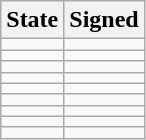<table class="wikitable sortable">
<tr>
<th>State</th>
<th>Signed</th>
</tr>
<tr>
<td></td>
<td></td>
</tr>
<tr>
<td></td>
<td></td>
</tr>
<tr>
<td></td>
<td></td>
</tr>
<tr>
<td></td>
<td></td>
</tr>
<tr>
<td></td>
<td></td>
</tr>
<tr>
<td></td>
<td></td>
</tr>
<tr>
<td></td>
<td></td>
</tr>
<tr>
<td></td>
<td></td>
</tr>
<tr>
<td></td>
<td></td>
</tr>
</table>
